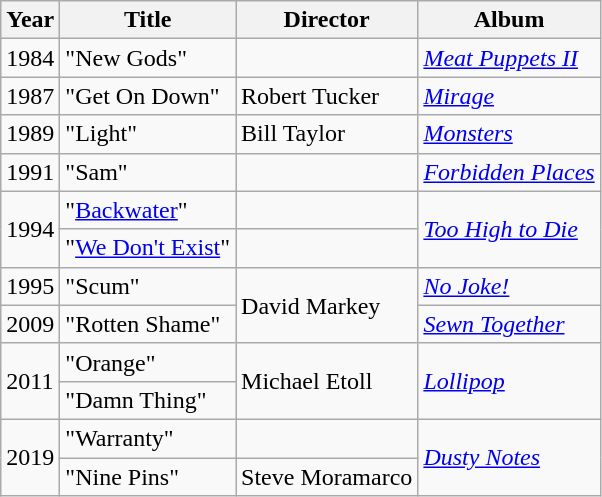<table class="wikitable">
<tr>
<th scope="col">Year</th>
<th scope="col">Title</th>
<th scope="col">Director</th>
<th scope="col">Album</th>
</tr>
<tr>
<td>1984</td>
<td>"New Gods"</td>
<td></td>
<td><em><a href='#'>Meat Puppets II</a></em></td>
</tr>
<tr>
<td>1987</td>
<td>"Get On Down"</td>
<td>Robert Tucker</td>
<td><em><a href='#'>Mirage</a></em></td>
</tr>
<tr>
<td>1989</td>
<td>"Light"</td>
<td>Bill Taylor</td>
<td><em><a href='#'>Monsters</a></em></td>
</tr>
<tr>
<td>1991</td>
<td>"Sam"</td>
<td></td>
<td><em><a href='#'>Forbidden Places</a></em></td>
</tr>
<tr>
<td rowspan="2">1994</td>
<td>"<a href='#'>Backwater</a>"</td>
<td></td>
<td rowspan="2"><em><a href='#'>Too High to Die</a></em></td>
</tr>
<tr>
<td>"<a href='#'>We Don't Exist</a>"</td>
<td></td>
</tr>
<tr>
<td>1995</td>
<td>"Scum"</td>
<td rowspan="2">David Markey</td>
<td><em><a href='#'>No Joke!</a></em></td>
</tr>
<tr>
<td>2009</td>
<td>"Rotten Shame"</td>
<td><em><a href='#'>Sewn Together</a></em></td>
</tr>
<tr>
<td rowspan="2">2011</td>
<td>"Orange"</td>
<td rowspan="2">Michael Etoll</td>
<td rowspan="2"><em><a href='#'>Lollipop</a></em></td>
</tr>
<tr>
<td>"Damn Thing"</td>
</tr>
<tr>
<td rowspan="2">2019</td>
<td>"Warranty"</td>
<td></td>
<td rowspan="2"><em><a href='#'>Dusty Notes</a></em></td>
</tr>
<tr>
<td>"Nine Pins"</td>
<td>Steve Moramarco</td>
</tr>
</table>
